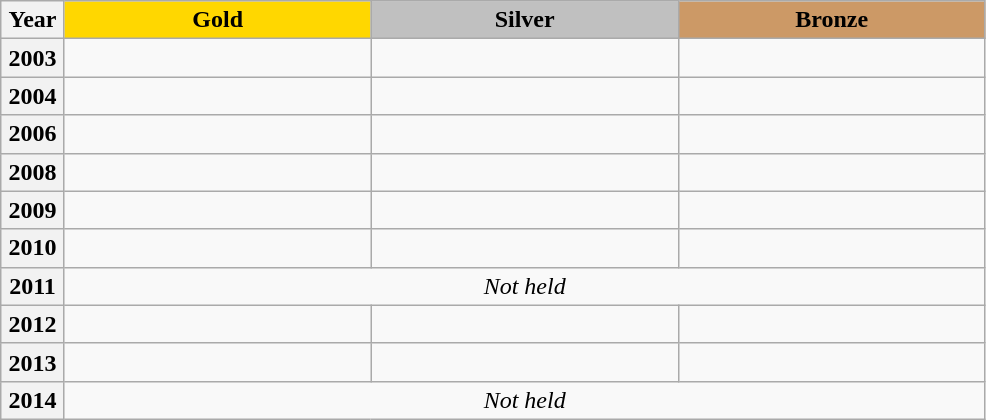<table class="wikitable"  style="font-size:100%;" border=1 cellpadding=2 cellspacing=0>
<tr>
<th width=6% align="center" colspan=1>Year</th>
<td width=29% align="center"  bgcolor="gold"><strong>Gold</strong></td>
<td width=29% align="center"  bgcolor="silver"><strong>Silver</strong></td>
<td width=29% align="center"  bgcolor="#CC9966"><strong>Bronze</strong></td>
</tr>
<tr>
<th>2003</th>
<td></td>
<td></td>
<td></td>
</tr>
<tr>
<th>2004</th>
<td></td>
<td></td>
<td></td>
</tr>
<tr>
<th>2006</th>
<td></td>
<td></td>
<td></td>
</tr>
<tr>
<th>2008</th>
<td></td>
<td></td>
<td></td>
</tr>
<tr>
<th>2009</th>
<td></td>
<td></td>
<td></td>
</tr>
<tr>
<th>2010</th>
<td></td>
<td></td>
<td></td>
</tr>
<tr>
<th>2011</th>
<td align="center" colspan="3"><em>Not held</em></td>
</tr>
<tr>
<th>2012</th>
<td></td>
<td></td>
<td></td>
</tr>
<tr>
<th>2013</th>
<td></td>
<td></td>
<td></td>
</tr>
<tr>
<th>2014</th>
<td align=center colspan=3><em>Not held</em></td>
</tr>
</table>
